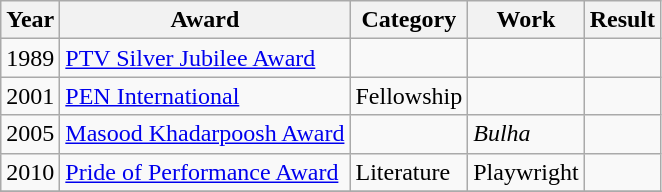<table class="wikitable sortable">
<tr>
<th>Year</th>
<th>Award</th>
<th>Category</th>
<th>Work</th>
<th>Result</th>
</tr>
<tr>
<td>1989</td>
<td><a href='#'>PTV Silver Jubilee Award</a></td>
<td></td>
<td></td>
<td></td>
</tr>
<tr>
<td>2001</td>
<td><a href='#'>PEN International</a></td>
<td>Fellowship</td>
<td></td>
<td></td>
</tr>
<tr>
<td>2005</td>
<td><a href='#'>Masood Khadarpoosh Award</a></td>
<td></td>
<td><em>Bulha</em></td>
<td></td>
</tr>
<tr>
<td>2010</td>
<td><a href='#'>Pride of Performance Award</a></td>
<td>Literature</td>
<td>Playwright</td>
<td></td>
</tr>
<tr>
</tr>
</table>
